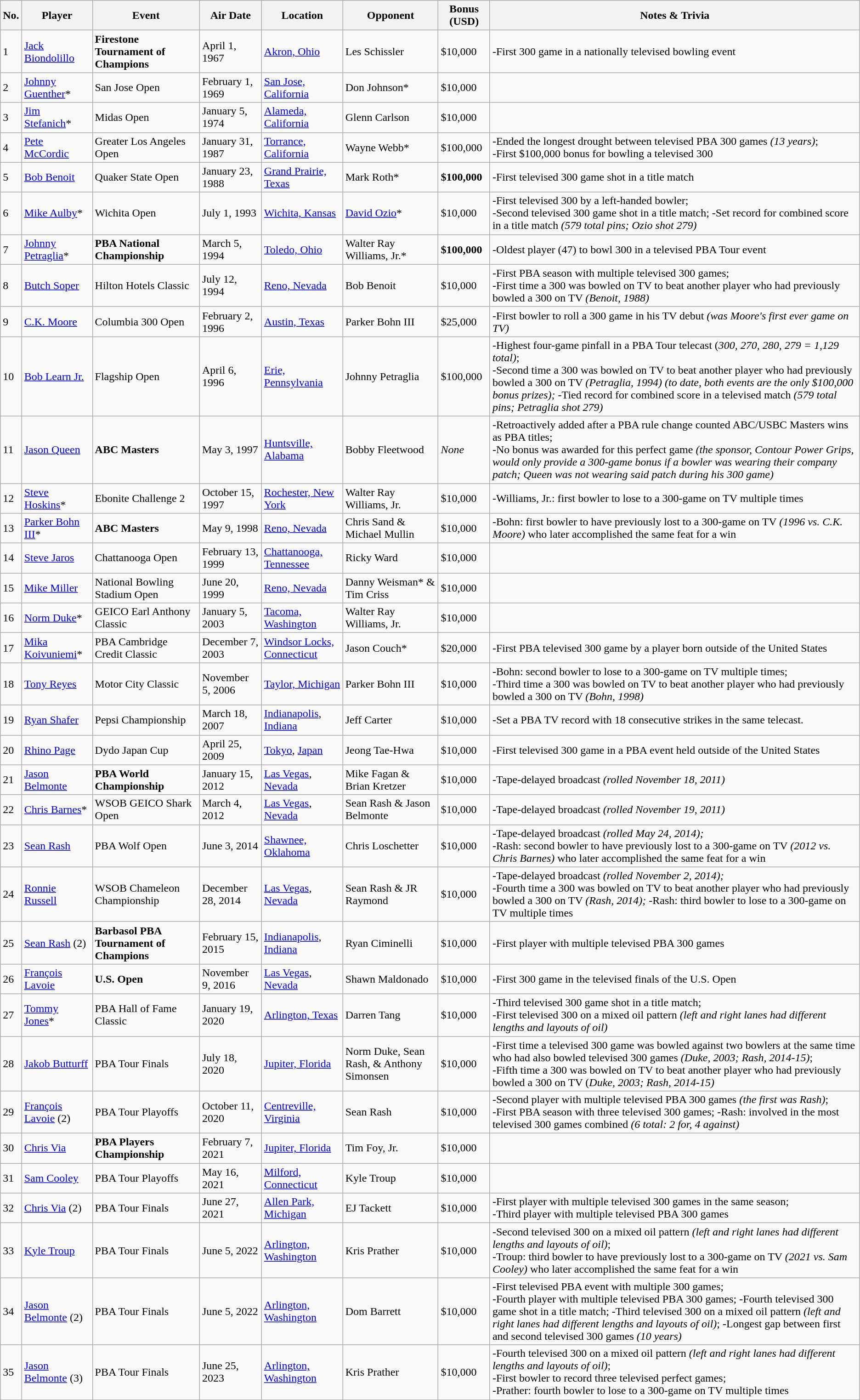<table class="wikitable unsortable">
<tr>
<th>No.</th>
<th>Player</th>
<th>Event</th>
<th>Air Date</th>
<th>Location</th>
<th>Opponent</th>
<th>Bonus (USD)</th>
<th>Notes & Trivia</th>
</tr>
<tr>
<td>1</td>
<td><a href='#'>Jack Biondolillo</a></td>
<td><strong>Firestone Tournament of Champions</strong></td>
<td>April 1, 1967</td>
<td><a href='#'>Akron, Ohio</a></td>
<td>Les Schissler</td>
<td>$10,000</td>
<td>-First 300 game in a nationally televised bowling event</td>
</tr>
<tr>
<td>2</td>
<td><a href='#'>Johnny Guenther</a>*</td>
<td>San Jose Open</td>
<td>February 1, 1969</td>
<td><a href='#'>San Jose, California</a></td>
<td>Don Johnson*</td>
<td>$10,000</td>
<td></td>
</tr>
<tr>
<td>3</td>
<td><a href='#'>Jim Stefanich</a>*</td>
<td>Midas Open</td>
<td>January 5, 1974</td>
<td><a href='#'>Alameda, California</a></td>
<td>Glenn Carlson</td>
<td>$10,000</td>
<td></td>
</tr>
<tr>
<td>4</td>
<td><a href='#'>Pete McCordic</a></td>
<td>Greater Los Angeles Open</td>
<td>January 31, 1987</td>
<td><a href='#'>Torrance, California</a></td>
<td>Wayne Webb*</td>
<td>$100,000</td>
<td>-Ended the longest drought between televised PBA 300 games <em>(13 years)</em>;<br>-First $100,000 bonus for bowling a televised 300</td>
</tr>
<tr>
<td>5</td>
<td><a href='#'>Bob Benoit</a></td>
<td>Quaker State Open</td>
<td>January 23, 1988</td>
<td><a href='#'>Grand Prairie, Texas</a></td>
<td>Mark Roth*</td>
<td><strong>$100,000</strong></td>
<td>-First televised 300 game shot in a title match</td>
</tr>
<tr>
<td>6</td>
<td><a href='#'>Mike Aulby</a>*</td>
<td>Wichita Open</td>
<td>July 1, 1993</td>
<td><a href='#'>Wichita, Kansas</a></td>
<td><a href='#'>David Ozio</a>*</td>
<td>$10,000</td>
<td>-First televised 300 by a left-handed bowler;<br>-Second televised 300 game shot in a title match;
-Set record for combined score in a title match <em>(579 total pins; Ozio shot 279)</em></td>
</tr>
<tr>
<td>7</td>
<td><a href='#'>Johnny Petraglia</a>*</td>
<td><strong>PBA National Championship</strong></td>
<td>March 5, 1994</td>
<td><a href='#'>Toledo, Ohio</a></td>
<td>Walter Ray Williams, Jr.*</td>
<td><strong>$100,000</strong></td>
<td>-Oldest player (47) to bowl 300 in a televised PBA Tour event</td>
</tr>
<tr>
<td>8</td>
<td><a href='#'>Butch Soper</a></td>
<td>Hilton Hotels Classic</td>
<td>July 12, 1994</td>
<td><a href='#'>Reno, Nevada</a></td>
<td>Bob Benoit</td>
<td>$10,000</td>
<td>-First PBA season with multiple televised 300 games;<br>-First time a 300 was bowled on TV to beat another player who had previously bowled a 300 on TV <em>(Benoit, 1988)</em></td>
</tr>
<tr>
<td>9</td>
<td><a href='#'>C.K. Moore</a></td>
<td>Columbia 300 Open</td>
<td>February 2, 1996</td>
<td><a href='#'>Austin, Texas</a></td>
<td>Parker Bohn III</td>
<td>$25,000</td>
<td>-First bowler to roll a 300 game in his TV debut <em>(was Moore's first ever game on TV)</em></td>
</tr>
<tr>
<td>10</td>
<td><a href='#'>Bob Learn Jr.</a></td>
<td>Flagship Open</td>
<td>April 6, 1996</td>
<td><a href='#'>Erie, Pennsylvania</a></td>
<td>Johnny Petraglia</td>
<td>$100,000</td>
<td>-Highest four-game pinfall in a PBA Tour telecast (<em>300, 270, 280, 279 = 1,129 total)</em>;<br>-Second time a 300 was bowled on TV to beat another player who had previously bowled a 300 on TV <em>(Petraglia, 1994) (to date, both events are the only $100,000 bonus prizes);</em>
-Tied record for combined score in a televised match <em>(579 total pins; Petraglia shot 279)</em></td>
</tr>
<tr>
<td>11</td>
<td><a href='#'>Jason Queen</a></td>
<td><strong>ABC Masters</strong></td>
<td>May 3, 1997</td>
<td><a href='#'>Huntsville, Alabama</a></td>
<td>Bobby Fleetwood</td>
<td><em>None</em></td>
<td>-Retroactively added after a PBA rule change counted ABC/USBC Masters wins as PBA titles;<br>-No bonus was awarded for this perfect game <em>(the sponsor, Contour Power Grips, would only provide a 300-game bonus if a bowler was wearing their company patch; Queen was not wearing said patch during his 300 game)</em></td>
</tr>
<tr>
<td>12</td>
<td><a href='#'>Steve Hoskins</a>*</td>
<td>Ebonite Challenge 2</td>
<td>October 15, 1997</td>
<td><a href='#'>Rochester, New York</a></td>
<td>Walter Ray Williams, Jr.</td>
<td>$10,000</td>
<td>-Williams, Jr.: first bowler to lose to a 300-game on TV multiple times</td>
</tr>
<tr>
<td>13</td>
<td><a href='#'>Parker Bohn III</a>*</td>
<td><strong>ABC Masters</strong></td>
<td>May 9, 1998</td>
<td><a href='#'>Reno, Nevada</a></td>
<td>Chris Sand & Michael Mullin</td>
<td>$10,000</td>
<td>-Bohn: first bowler to have previously lost to a 300-game on TV <em>(1996 vs. C.K. Moore)</em> who later accomplished the same feat for a win</td>
</tr>
<tr>
<td>14</td>
<td><a href='#'>Steve Jaros</a></td>
<td>Chattanooga Open</td>
<td>February 13, 1999</td>
<td><a href='#'>Chattanooga, Tennessee</a></td>
<td>Ricky Ward</td>
<td>$10,000</td>
<td></td>
</tr>
<tr>
<td>15</td>
<td><a href='#'>Mike Miller</a></td>
<td>National Bowling Stadium Open</td>
<td>June 20, 1999</td>
<td><a href='#'>Reno, Nevada</a></td>
<td>Danny Weisman* & Tim Criss</td>
<td>$10,000</td>
<td></td>
</tr>
<tr>
<td>16</td>
<td><a href='#'>Norm Duke</a>*</td>
<td>GEICO Earl Anthony Classic</td>
<td>January 5, 2003</td>
<td><a href='#'>Tacoma, Washington</a></td>
<td>Walter Ray Williams, Jr.</td>
<td>$10,000</td>
<td></td>
</tr>
<tr>
<td>17</td>
<td><a href='#'>Mika Koivuniemi</a>*</td>
<td>PBA Cambridge Credit Classic</td>
<td>December 7, 2003</td>
<td><a href='#'>Windsor Locks, Connecticut</a></td>
<td>Jason Couch*</td>
<td>$20,000</td>
<td>-First PBA televised 300 game by a player born outside of the United States</td>
</tr>
<tr>
<td>18</td>
<td><a href='#'>Tony Reyes</a></td>
<td>Motor City Classic</td>
<td>November 5, 2006</td>
<td><a href='#'>Taylor, Michigan</a></td>
<td>Parker Bohn III</td>
<td>$10,000</td>
<td>-Bohn: second bowler to lose to a 300-game on TV multiple times;<br>-Third time a 300 was bowled on TV to beat another player who had previously bowled a 300 on TV <em>(Bohn, 1998)</em></td>
</tr>
<tr>
<td>19</td>
<td><a href='#'>Ryan Shafer</a></td>
<td>Pepsi Championship</td>
<td>March 18, 2007</td>
<td><a href='#'>Indianapolis</a>, <a href='#'>Indiana</a></td>
<td>Jeff Carter</td>
<td>$10,000</td>
<td>-Set a PBA TV record with 18 consecutive strikes in the same telecast.</td>
</tr>
<tr>
<td>20</td>
<td><a href='#'>Rhino Page</a></td>
<td>Dydo Japan Cup</td>
<td>April 25, 2009</td>
<td><a href='#'>Tokyo</a>, <a href='#'>Japan</a></td>
<td>Jeong Tae-Hwa</td>
<td>$10,000</td>
<td>-First televised 300 game in a PBA event held outside of the United States</td>
</tr>
<tr>
<td>21</td>
<td><a href='#'>Jason Belmonte</a></td>
<td><strong>PBA World Championship</strong></td>
<td>January 15, 2012</td>
<td><a href='#'>Las Vegas</a>, <a href='#'>Nevada</a></td>
<td>Mike Fagan & Brian Kretzer</td>
<td>$10,000</td>
<td>-Tape-delayed broadcast <em>(rolled November 18, 2011)</em></td>
</tr>
<tr>
<td>22</td>
<td><a href='#'>Chris Barnes</a>*</td>
<td>WSOB GEICO Shark Open</td>
<td>March 4, 2012</td>
<td><a href='#'>Las Vegas</a>, <a href='#'>Nevada</a></td>
<td>Sean Rash & Jason Belmonte</td>
<td>$10,000</td>
<td>-Tape-delayed broadcast <em>(rolled November 19, 2011)</em></td>
</tr>
<tr>
<td>23</td>
<td><a href='#'>Sean Rash</a></td>
<td>PBA Wolf Open</td>
<td>June 3, 2014</td>
<td><a href='#'>Shawnee, Oklahoma</a></td>
<td>Chris Loschetter</td>
<td>$10,000</td>
<td>-Tape-delayed broadcast <em>(rolled May 24, 2014);</em><br>-Rash: second bowler to have previously lost to a 300-game on TV <em>(2012 vs. Chris Barnes)</em> who later accomplished the same feat for a win</td>
</tr>
<tr>
<td>24</td>
<td><a href='#'>Ronnie Russell</a></td>
<td>WSOB Chameleon Championship</td>
<td>December 28, 2014</td>
<td><a href='#'>Las Vegas</a>, <a href='#'>Nevada</a></td>
<td>Sean Rash & JR Raymond</td>
<td>$10,000</td>
<td>-Tape-delayed broadcast <em>(rolled November 2, 2014);</em><br>-Fourth time a 300 was bowled on TV to beat another player who had previously bowled a 300 on TV <em>(Rash, 2014);</em>
-Rash: third bowler to lose to a 300-game on TV multiple times</td>
</tr>
<tr>
<td>25</td>
<td><a href='#'>Sean Rash</a> (2)</td>
<td><strong>Barbasol PBA Tournament of Champions</strong></td>
<td>February 15, 2015</td>
<td><a href='#'>Indianapolis</a>, <a href='#'>Indiana</a></td>
<td>Ryan Ciminelli</td>
<td>$10,000</td>
<td>-First player with multiple televised PBA 300 games</td>
</tr>
<tr>
<td>26</td>
<td><a href='#'>François Lavoie</a></td>
<td><strong>U.S. Open</strong></td>
<td>November 9, 2016</td>
<td><a href='#'>Las Vegas</a>, <a href='#'>Nevada</a></td>
<td>Shawn Maldonado</td>
<td>$10,000</td>
<td>-First 300 game in the televised finals of the U.S. Open</td>
</tr>
<tr>
<td>27</td>
<td><a href='#'>Tommy Jones</a>*</td>
<td>PBA Hall of Fame Classic</td>
<td>January 19, 2020</td>
<td><a href='#'>Arlington, Texas</a></td>
<td>Darren Tang</td>
<td>$10,000</td>
<td>-Third televised 300 game shot in a title match;<br>-First televised 300 on a mixed oil pattern <em>(left and right lanes had different lengths and layouts of oil)</em></td>
</tr>
<tr>
<td>28</td>
<td><a href='#'>Jakob Butturff</a></td>
<td>PBA Tour Finals</td>
<td>July 18, 2020</td>
<td><a href='#'>Jupiter, Florida</a></td>
<td>Norm Duke, Sean Rash, & Anthony Simonsen</td>
<td>$10,000</td>
<td>-First time a televised 300 game was bowled against two bowlers at the same time who had also bowled televised 300 games <em>(Duke, 2003; Rash, 2014-15)</em>;<br>-Fifth time a 300 was bowled on TV to beat another player who had previously bowled a 300 on TV (<em>Duke, 2003; Rash, 2014-15)</em></td>
</tr>
<tr>
<td>29</td>
<td><a href='#'>François Lavoie</a> (2)</td>
<td>PBA Tour Playoffs</td>
<td>October 11, 2020</td>
<td><a href='#'>Centreville, Virginia</a></td>
<td>Sean Rash</td>
<td>$10,000</td>
<td>-Second player with multiple televised PBA 300 games <em>(the first was Rash)</em>;<br>-First PBA season with three televised 300 games;
-Rash: involved in the most televised 300 games combined <em>(6 total: 2 for, 4 against)</em></td>
</tr>
<tr>
<td>30</td>
<td><a href='#'>Chris Via</a></td>
<td><strong>PBA Players Championship</strong></td>
<td>February 7, 2021</td>
<td><a href='#'>Jupiter, Florida</a></td>
<td>Tim Foy, Jr.</td>
<td>$10,000</td>
<td></td>
</tr>
<tr>
<td>31</td>
<td><a href='#'>Sam Cooley</a></td>
<td>PBA Tour Playoffs</td>
<td>May 16, 2021</td>
<td><a href='#'>Milford, Connecticut</a></td>
<td>Kyle Troup</td>
<td>$10,000</td>
<td></td>
</tr>
<tr>
<td>32</td>
<td><a href='#'>Chris Via</a> (2)</td>
<td>PBA Tour Finals</td>
<td>June 27, 2021</td>
<td><a href='#'>Allen Park, Michigan</a></td>
<td>EJ Tackett</td>
<td>$10,000</td>
<td>-First player with multiple televised 300 games in the same season;<br>-Third player with multiple televised PBA 300 games</td>
</tr>
<tr>
<td>33</td>
<td><a href='#'>Kyle Troup</a></td>
<td>PBA Tour Finals</td>
<td>June 5, 2022</td>
<td><a href='#'>Arlington, Washington</a></td>
<td>Kris Prather</td>
<td>$10,000</td>
<td>-Second televised 300 on a mixed oil pattern <em>(left and right lanes had different lengths and layouts of oil)</em>;<br>-Troup: third bowler to have previously lost to a 300-game on TV <em>(2021 vs. Sam Cooley)</em> who later accomplished the same feat for a win</td>
</tr>
<tr>
<td>34</td>
<td><a href='#'>Jason Belmonte</a> (2)</td>
<td>PBA Tour Finals</td>
<td>June 5, 2022</td>
<td><a href='#'>Arlington, Washington</a></td>
<td>Dom Barrett</td>
<td>$10,000</td>
<td>-First televised PBA event with multiple 300 games;<br>-Fourth player with multiple televised PBA 300 games; 
-Fourth televised 300 game shot in a title match;
-Third televised 300 on a mixed oil pattern <em>(left and right lanes had different lengths and layouts of oil)</em>;
-Longest gap between first and second televised 300 games <em>(10 years)</em></td>
</tr>
<tr>
<td>35</td>
<td><a href='#'>Jason Belmonte</a> (3)</td>
<td>PBA Tour Finals</td>
<td>June 25, 2023</td>
<td><a href='#'>Arlington, Washington</a></td>
<td>Kris Prather</td>
<td>$10,000</td>
<td>-Fourth televised 300 on a mixed oil pattern <em>(left and right lanes had different lengths and layouts of oil)</em>;<br>-First bowler to record three televised perfect games;<br>-Prather: fourth bowler to lose to a 300-game on TV multiple times</td>
</tr>
</table>
